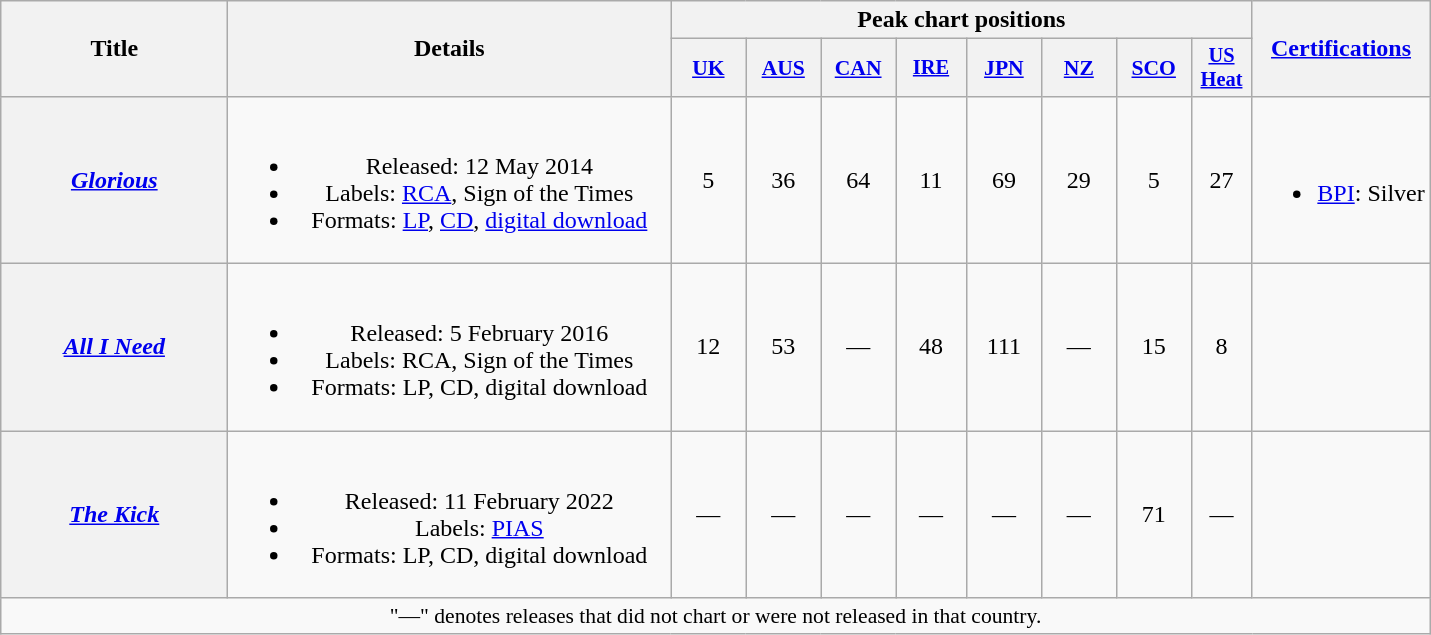<table class="wikitable plainrowheaders" style="text-align:center;">
<tr>
<th scope="col" rowspan="2" style="width:9em;">Title</th>
<th scope="col" rowspan="2" style="width:18em;">Details</th>
<th scope="col" colspan="8">Peak chart positions</th>
<th scope="col" rowspan="2"><a href='#'>Certifications</a></th>
</tr>
<tr>
<th scope="col" style="width:3em;font-size:90%;"><a href='#'>UK</a><br></th>
<th scope="col" style="width:3em;font-size:90%;"><a href='#'>AUS</a><br></th>
<th scope="col" style="width:3em;font-size:90%;"><a href='#'>CAN</a><br></th>
<th scope="col" style="width:3em;font-size:85%;"><a href='#'>IRE</a><br></th>
<th scope="col" style="width:3em;font-size:90%;"><a href='#'>JPN</a><br></th>
<th scope="col" style="width:3em;font-size:90%;"><a href='#'>NZ</a><br></th>
<th scope="col" style="width:3em;font-size:90%;"><a href='#'>SCO</a><br></th>
<th scope="col" style="width:2.5em;font-size:85%;"><a href='#'>US<br>Heat</a><br></th>
</tr>
<tr>
<th scope="row"><em><a href='#'>Glorious</a></em></th>
<td><br><ul><li>Released: 12 May 2014</li><li>Labels: <a href='#'>RCA</a>, Sign of the Times</li><li>Formats: <a href='#'>LP</a>, <a href='#'>CD</a>, <a href='#'>digital download</a></li></ul></td>
<td>5</td>
<td>36</td>
<td>64</td>
<td>11</td>
<td>69</td>
<td>29</td>
<td>5</td>
<td>27</td>
<td><br><ul><li><a href='#'>BPI</a>: Silver</li></ul></td>
</tr>
<tr>
<th scope="row"><em><a href='#'>All I Need</a></em></th>
<td><br><ul><li>Released: 5 February 2016</li><li>Labels: RCA, Sign of the Times</li><li>Formats: LP, CD, digital download</li></ul></td>
<td>12</td>
<td>53</td>
<td>—</td>
<td>48</td>
<td>111</td>
<td>—</td>
<td>15</td>
<td>8</td>
<td></td>
</tr>
<tr>
<th scope="row"><em><a href='#'>The Kick</a></em></th>
<td><br><ul><li>Released: 11 February 2022</li><li>Labels: <a href='#'>PIAS</a></li><li>Formats: LP, CD, digital download</li></ul></td>
<td>—</td>
<td>—</td>
<td>—</td>
<td>—</td>
<td>—</td>
<td>—</td>
<td>71</td>
<td>—</td>
<td></td>
</tr>
<tr>
<td colspan="13" style="font-size:90%;">"—" denotes releases that did not chart or were not released in that country.</td>
</tr>
</table>
